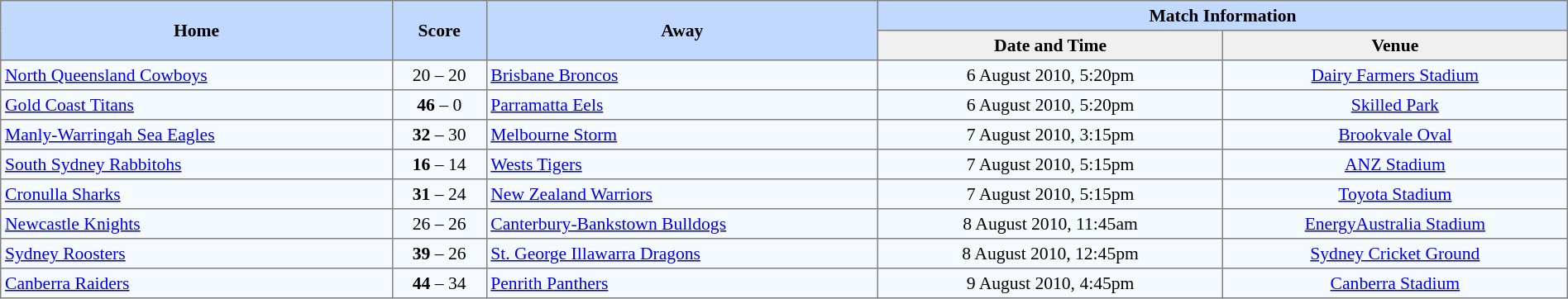<table border="1" cellpadding="3" cellspacing="0" style="border-collapse:collapse; font-size:90%; text-align:center; width:100%;">
<tr style="background:#c1d8ff;">
<th rowspan="2" style="width:25%;">Home</th>
<th rowspan="2" style="width:6%;">Score</th>
<th rowspan="2" style="width:25%;">Away</th>
<th colspan=6>Match Information</th>
</tr>
<tr style="background:#efefef;">
<th width=22%>Date and Time</th>
<th width=22%>Venue</th>
</tr>
<tr style="text-align:center; background:#f5faff;">
<td align=left> <a href='#'>North Queensland Cowboys</a></td>
<td>20 – 20</td>
<td align=left> <a href='#'>Brisbane Broncos</a></td>
<td>6 August 2010, 5:20pm</td>
<td><a href='#'>Dairy Farmers Stadium</a></td>
</tr>
<tr style="text-align:center; background:#f5faff;">
<td align=left> <a href='#'>Gold Coast Titans</a></td>
<td><strong>46</strong> – 0</td>
<td align=left> <a href='#'>Parramatta Eels</a></td>
<td>6 August 2010, 5:20pm</td>
<td><a href='#'>Skilled Park</a></td>
</tr>
<tr style="text-align:center; background:#f5faff;">
<td align=left> <a href='#'>Manly-Warringah Sea Eagles</a></td>
<td><strong>32</strong> – 30</td>
<td align=left> <a href='#'>Melbourne Storm</a></td>
<td>7 August 2010, 3:15pm</td>
<td><a href='#'>Brookvale Oval</a></td>
</tr>
<tr style="text-align:center; background:#f5faff;">
<td align=left> <a href='#'>South Sydney Rabbitohs</a></td>
<td><strong>16</strong> – 14</td>
<td align=left> <a href='#'>Wests Tigers</a></td>
<td>7 August 2010, 5:15pm</td>
<td><a href='#'>ANZ Stadium</a></td>
</tr>
<tr style="text-align:center; background:#f5faff;">
<td align=left> <a href='#'>Cronulla Sharks</a></td>
<td><strong>31</strong> – 24</td>
<td align=left> <a href='#'>New Zealand Warriors</a></td>
<td>7 August 2010, 5:15pm</td>
<td><a href='#'>Toyota Stadium</a></td>
</tr>
<tr style="text-align:center; background:#f5faff;">
<td align=left> <a href='#'>Newcastle Knights</a></td>
<td>26 – 26</td>
<td align=left> <a href='#'>Canterbury-Bankstown Bulldogs</a></td>
<td>8 August 2010, 11:45am</td>
<td><a href='#'>EnergyAustralia Stadium</a></td>
</tr>
<tr style="text-align:center; background:#f5faff;">
<td align=left> <a href='#'>Sydney Roosters</a></td>
<td><strong>39</strong> – 26</td>
<td align=left> <a href='#'>St. George Illawarra Dragons</a></td>
<td>8 August 2010, 12:45pm</td>
<td><a href='#'>Sydney Cricket Ground</a></td>
</tr>
<tr style="text-align:center; background:#f5faff;">
<td align=left> <a href='#'>Canberra Raiders</a></td>
<td><strong>44</strong> – 34</td>
<td align=left> <a href='#'>Penrith Panthers</a></td>
<td>9 August 2010, 4:45pm</td>
<td><a href='#'>Canberra Stadium</a></td>
</tr>
</table>
